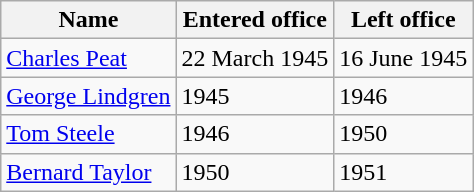<table class="wikitable" style="text-align:left">
<tr>
<th>Name</th>
<th>Entered office</th>
<th>Left office</th>
</tr>
<tr>
<td><a href='#'>Charles Peat</a></td>
<td>22 March 1945</td>
<td>16 June 1945</td>
</tr>
<tr>
<td><a href='#'>George Lindgren</a></td>
<td>1945</td>
<td>1946</td>
</tr>
<tr>
<td><a href='#'>Tom Steele</a></td>
<td>1946</td>
<td>1950</td>
</tr>
<tr>
<td><a href='#'>Bernard Taylor</a></td>
<td>1950</td>
<td>1951</td>
</tr>
</table>
